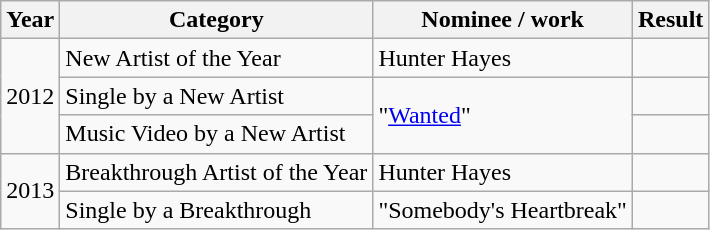<table class="wikitable">
<tr>
<th>Year</th>
<th>Category</th>
<th>Nominee / work</th>
<th>Result</th>
</tr>
<tr>
<td rowspan="3">2012</td>
<td>New Artist of the Year</td>
<td>Hunter Hayes</td>
<td></td>
</tr>
<tr>
<td>Single by a New Artist</td>
<td rowspan="2">"<a href='#'>Wanted</a>"</td>
<td></td>
</tr>
<tr>
<td>Music Video by a New Artist</td>
<td></td>
</tr>
<tr>
<td rowspan="2">2013</td>
<td>Breakthrough Artist of the Year</td>
<td>Hunter Hayes</td>
<td></td>
</tr>
<tr>
<td>Single by a Breakthrough</td>
<td>"Somebody's Heartbreak"</td>
<td></td>
</tr>
</table>
